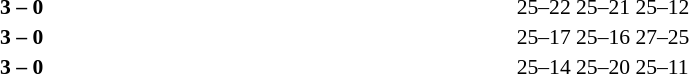<table width=100% cellspacing=1>
<tr>
<th width=20%></th>
<th width=12%></th>
<th width=20%></th>
<th width=33%></th>
<td></td>
</tr>
<tr style=font-size:90%>
<td align=right><strong></strong></td>
<td align=center><strong>3 – 0</strong></td>
<td></td>
<td>25–22 25–21 25–12</td>
<td></td>
</tr>
<tr style=font-size:90%>
<td align=right><strong></strong></td>
<td align=center><strong>3 – 0</strong></td>
<td></td>
<td>25–17 25–16 27–25</td>
<td></td>
</tr>
<tr style=font-size:90%>
<td align=right><strong></strong></td>
<td align=center><strong>3 – 0</strong></td>
<td></td>
<td>25–14 25–20 25–11</td>
</tr>
</table>
